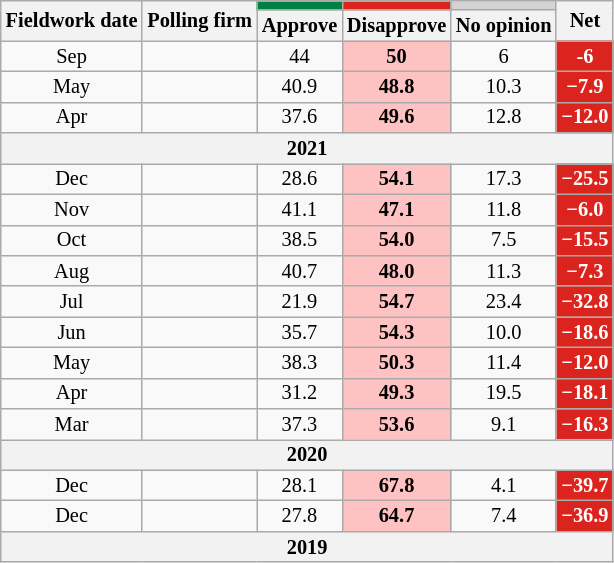<table class="wikitable mw-collapsible" style="text-align:center; font-size:85%; line-height:14px;">
<tr>
<th rowspan="2">Fieldwork date</th>
<th rowspan="2">Polling firm</th>
<th style="background: #008142;"></th>
<th style="background: #DC241F;"></th>
<th style="background: lightgrey;"></th>
<th rowspan="2">Net</th>
</tr>
<tr>
<th>Approve</th>
<th>Disapprove</th>
<th>No opinion</th>
</tr>
<tr>
<td>Sep</td>
<td></td>
<td>44</td>
<td style="background:#FFC2C2"><strong>50</strong></td>
<td>6</td>
<th style="background:#DC241F; color:white;">-6</th>
</tr>
<tr>
<td>May</td>
<td></td>
<td>40.9</td>
<td style="background:#FFC2C2"><strong>48.8</strong></td>
<td>10.3</td>
<th style="background:#DC241F; color:white;">−7.9</th>
</tr>
<tr>
<td>Apr</td>
<td></td>
<td>37.6</td>
<td style="background:#FFC2C2"><strong>49.6</strong></td>
<td>12.8</td>
<th style="background:#DC241F; color:white;">−12.0</th>
</tr>
<tr>
<th colspan=6>2021</th>
</tr>
<tr>
<td>Dec</td>
<td></td>
<td>28.6</td>
<td style="background:#FFC2C2"><strong>54.1</strong></td>
<td>17.3</td>
<th style="background:#DC241F; color:white;">−25.5</th>
</tr>
<tr>
<td>Nov</td>
<td></td>
<td>41.1</td>
<td style="background:#FFC2C2"><strong>47.1</strong></td>
<td>11.8</td>
<th style="background:#DC241F; color:white;">−6.0</th>
</tr>
<tr>
<td>Oct</td>
<td></td>
<td>38.5</td>
<td style="background:#FFC2C2"><strong>54.0</strong></td>
<td>7.5</td>
<th style="background:#DC241F; color:white;">−15.5</th>
</tr>
<tr>
<td>Aug</td>
<td></td>
<td>40.7</td>
<td style="background:#FFC2C2"><strong>48.0</strong></td>
<td>11.3</td>
<th style="background:#DC241F; color:white;">−7.3</th>
</tr>
<tr>
<td>Jul</td>
<td></td>
<td>21.9</td>
<td style="background:#FFC2C2"><strong>54.7</strong></td>
<td>23.4</td>
<th style="background:#DC241F; color:white;">−32.8</th>
</tr>
<tr>
<td>Jun</td>
<td></td>
<td>35.7</td>
<td style="background:#FFC2C2"><strong>54.3</strong></td>
<td>10.0</td>
<th style="background:#DC241F; color:white;">−18.6</th>
</tr>
<tr>
<td>May</td>
<td></td>
<td>38.3</td>
<td style="background:#FFC2C2"><strong>50.3</strong></td>
<td>11.4</td>
<th style="background:#DC241F; color:white;">−12.0</th>
</tr>
<tr>
<td>Apr</td>
<td></td>
<td>31.2</td>
<td style="background:#FFC2C2"><strong>49.3</strong></td>
<td>19.5</td>
<th style="background:#DC241F; color:white;">−18.1</th>
</tr>
<tr>
<td>Mar</td>
<td></td>
<td>37.3</td>
<td style="background:#FFC2C2"><strong>53.6</strong></td>
<td>9.1</td>
<th style="background:#DC241F; color:white;">−16.3</th>
</tr>
<tr>
<th colspan=6>2020</th>
</tr>
<tr>
<td>Dec</td>
<td></td>
<td>28.1</td>
<td style="background:#FFC2C2"><strong>67.8</strong></td>
<td>4.1</td>
<th style="background:#DC241F; color:white;">−39.7</th>
</tr>
<tr>
<td>Dec</td>
<td></td>
<td>27.8</td>
<td style="background:#FFC2C2"><strong>64.7</strong></td>
<td>7.4</td>
<th style="background:#DC241F; color:white;">−36.9</th>
</tr>
<tr>
<th colspan=6>2019</th>
</tr>
</table>
